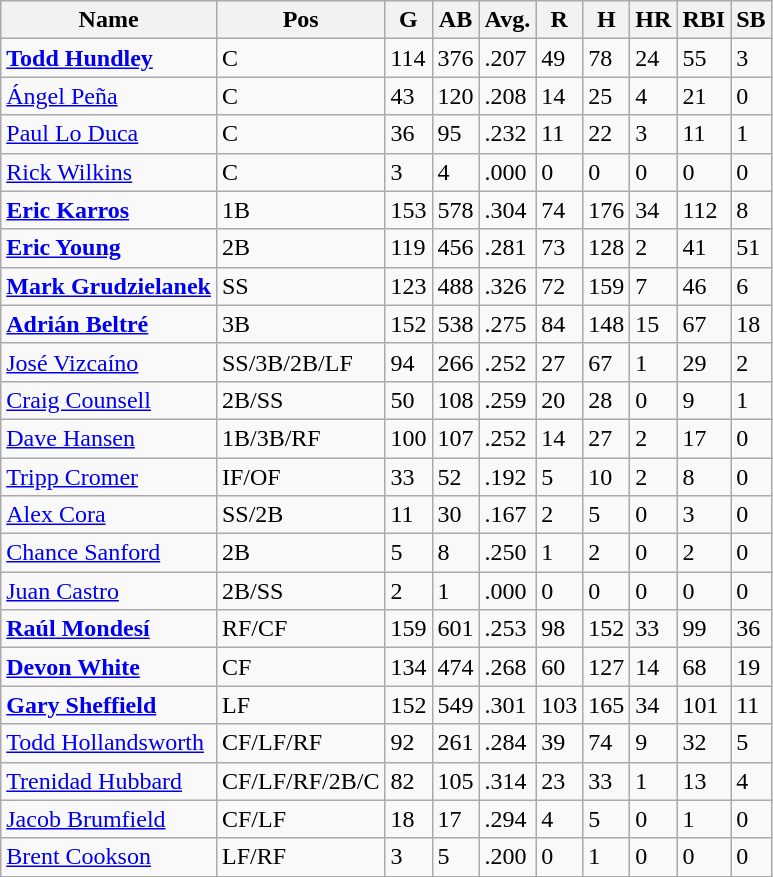<table class="wikitable sortable" style="text-align:left">
<tr>
<th>Name</th>
<th>Pos</th>
<th>G</th>
<th>AB</th>
<th>Avg.</th>
<th>R</th>
<th>H</th>
<th>HR</th>
<th>RBI</th>
<th>SB</th>
</tr>
<tr>
<td><strong><a href='#'>Todd Hundley</a></strong></td>
<td>C</td>
<td>114</td>
<td>376</td>
<td>.207</td>
<td>49</td>
<td>78</td>
<td>24</td>
<td>55</td>
<td>3</td>
</tr>
<tr>
<td><a href='#'>Ángel Peña</a></td>
<td>C</td>
<td>43</td>
<td>120</td>
<td>.208</td>
<td>14</td>
<td>25</td>
<td>4</td>
<td>21</td>
<td>0</td>
</tr>
<tr>
<td><a href='#'>Paul Lo Duca</a></td>
<td>C</td>
<td>36</td>
<td>95</td>
<td>.232</td>
<td>11</td>
<td>22</td>
<td>3</td>
<td>11</td>
<td>1</td>
</tr>
<tr>
<td><a href='#'>Rick Wilkins</a></td>
<td>C</td>
<td>3</td>
<td>4</td>
<td>.000</td>
<td>0</td>
<td>0</td>
<td>0</td>
<td>0</td>
<td>0</td>
</tr>
<tr>
<td><strong><a href='#'>Eric Karros</a></strong></td>
<td>1B</td>
<td>153</td>
<td>578</td>
<td>.304</td>
<td>74</td>
<td>176</td>
<td>34</td>
<td>112</td>
<td>8</td>
</tr>
<tr>
<td><strong><a href='#'>Eric Young</a></strong></td>
<td>2B</td>
<td>119</td>
<td>456</td>
<td>.281</td>
<td>73</td>
<td>128</td>
<td>2</td>
<td>41</td>
<td>51</td>
</tr>
<tr>
<td><strong><a href='#'>Mark Grudzielanek</a></strong></td>
<td>SS</td>
<td>123</td>
<td>488</td>
<td>.326</td>
<td>72</td>
<td>159</td>
<td>7</td>
<td>46</td>
<td>6</td>
</tr>
<tr>
<td><strong><a href='#'>Adrián Beltré</a></strong></td>
<td>3B</td>
<td>152</td>
<td>538</td>
<td>.275</td>
<td>84</td>
<td>148</td>
<td>15</td>
<td>67</td>
<td>18</td>
</tr>
<tr>
<td><a href='#'>José Vizcaíno</a></td>
<td>SS/3B/2B/LF</td>
<td>94</td>
<td>266</td>
<td>.252</td>
<td>27</td>
<td>67</td>
<td>1</td>
<td>29</td>
<td>2</td>
</tr>
<tr>
<td><a href='#'>Craig Counsell</a></td>
<td>2B/SS</td>
<td>50</td>
<td>108</td>
<td>.259</td>
<td>20</td>
<td>28</td>
<td>0</td>
<td>9</td>
<td>1</td>
</tr>
<tr>
<td><a href='#'>Dave Hansen</a></td>
<td>1B/3B/RF</td>
<td>100</td>
<td>107</td>
<td>.252</td>
<td>14</td>
<td>27</td>
<td>2</td>
<td>17</td>
<td>0</td>
</tr>
<tr>
<td><a href='#'>Tripp Cromer</a></td>
<td>IF/OF</td>
<td>33</td>
<td>52</td>
<td>.192</td>
<td>5</td>
<td>10</td>
<td>2</td>
<td>8</td>
<td>0</td>
</tr>
<tr>
<td><a href='#'>Alex Cora</a></td>
<td>SS/2B</td>
<td>11</td>
<td>30</td>
<td>.167</td>
<td>2</td>
<td>5</td>
<td>0</td>
<td>3</td>
<td>0</td>
</tr>
<tr>
<td><a href='#'>Chance Sanford</a></td>
<td>2B</td>
<td>5</td>
<td>8</td>
<td>.250</td>
<td>1</td>
<td>2</td>
<td>0</td>
<td>2</td>
<td>0</td>
</tr>
<tr>
<td><a href='#'>Juan Castro</a></td>
<td>2B/SS</td>
<td>2</td>
<td>1</td>
<td>.000</td>
<td>0</td>
<td>0</td>
<td>0</td>
<td>0</td>
<td>0</td>
</tr>
<tr>
<td><strong><a href='#'>Raúl Mondesí</a></strong></td>
<td>RF/CF</td>
<td>159</td>
<td>601</td>
<td>.253</td>
<td>98</td>
<td>152</td>
<td>33</td>
<td>99</td>
<td>36</td>
</tr>
<tr>
<td><strong><a href='#'>Devon White</a></strong></td>
<td>CF</td>
<td>134</td>
<td>474</td>
<td>.268</td>
<td>60</td>
<td>127</td>
<td>14</td>
<td>68</td>
<td>19</td>
</tr>
<tr>
<td><strong><a href='#'>Gary Sheffield</a></strong></td>
<td>LF</td>
<td>152</td>
<td>549</td>
<td>.301</td>
<td>103</td>
<td>165</td>
<td>34</td>
<td>101</td>
<td>11</td>
</tr>
<tr>
<td><a href='#'>Todd Hollandsworth</a></td>
<td>CF/LF/RF</td>
<td>92</td>
<td>261</td>
<td>.284</td>
<td>39</td>
<td>74</td>
<td>9</td>
<td>32</td>
<td>5</td>
</tr>
<tr>
<td><a href='#'>Trenidad Hubbard</a></td>
<td>CF/LF/RF/2B/C</td>
<td>82</td>
<td>105</td>
<td>.314</td>
<td>23</td>
<td>33</td>
<td>1</td>
<td>13</td>
<td>4</td>
</tr>
<tr>
<td><a href='#'>Jacob Brumfield</a></td>
<td>CF/LF</td>
<td>18</td>
<td>17</td>
<td>.294</td>
<td>4</td>
<td>5</td>
<td>0</td>
<td>1</td>
<td>0</td>
</tr>
<tr>
<td><a href='#'>Brent Cookson</a></td>
<td>LF/RF</td>
<td>3</td>
<td>5</td>
<td>.200</td>
<td>0</td>
<td>1</td>
<td>0</td>
<td>0</td>
<td>0</td>
</tr>
<tr>
</tr>
</table>
